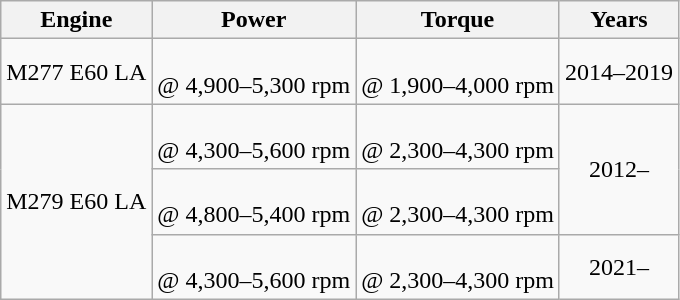<table class="wikitable sortable" style="text-align: center;">
<tr>
<th>Engine</th>
<th>Power</th>
<th>Torque</th>
<th>Years</th>
</tr>
<tr>
<td rowspan="1">M277 E60 LA</td>
<td> <br> @ 4,900–5,300 rpm</td>
<td> <br> @ 1,900–4,000 rpm</td>
<td>2014–2019</td>
</tr>
<tr>
<td rowspan="3">M279 E60 LA</td>
<td> <br> @ 4,300–5,600 rpm</td>
<td> <br> @ 2,300–4,300 rpm</td>
<td rowspan="2">2012–</td>
</tr>
<tr>
<td> <br> @ 4,800–5,400 rpm</td>
<td> <br> @ 2,300–4,300 rpm</td>
</tr>
<tr>
<td> <br> @ 4,300–5,600 rpm</td>
<td> <br> @ 2,300–4,300 rpm</td>
<td>2021–</td>
</tr>
</table>
